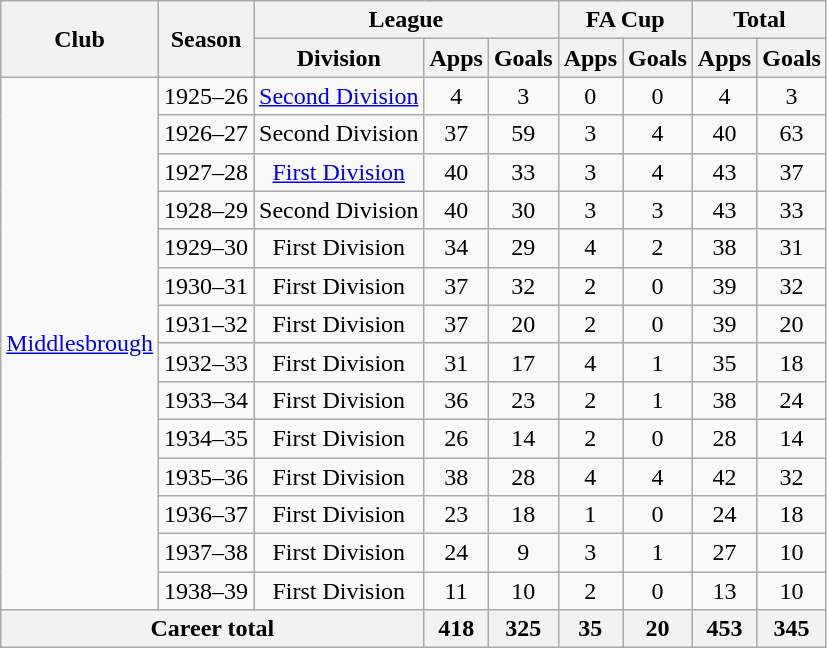<table class="wikitable" style="text-align:center">
<tr>
<th rowspan="2">Club</th>
<th rowspan="2">Season</th>
<th colspan="3">League</th>
<th colspan="2">FA Cup</th>
<th colspan="2">Total</th>
</tr>
<tr>
<th>Division</th>
<th>Apps</th>
<th>Goals</th>
<th>Apps</th>
<th>Goals</th>
<th>Apps</th>
<th>Goals</th>
</tr>
<tr>
<td rowspan="14"><a href='#'>Middlesbrough</a></td>
<td>1925–26</td>
<td><a href='#'>Second Division</a></td>
<td>4</td>
<td>3</td>
<td>0</td>
<td>0</td>
<td>4</td>
<td>3</td>
</tr>
<tr>
<td>1926–27</td>
<td>Second Division</td>
<td>37</td>
<td>59</td>
<td>3</td>
<td>4</td>
<td>40</td>
<td>63</td>
</tr>
<tr>
<td>1927–28</td>
<td><a href='#'>First Division</a></td>
<td>40</td>
<td>33</td>
<td>3</td>
<td>4</td>
<td>43</td>
<td>37</td>
</tr>
<tr>
<td>1928–29</td>
<td>Second Division</td>
<td>40</td>
<td>30</td>
<td>3</td>
<td>3</td>
<td>43</td>
<td>33</td>
</tr>
<tr>
<td>1929–30</td>
<td>First Division</td>
<td>34</td>
<td>29</td>
<td>4</td>
<td>2</td>
<td>38</td>
<td>31</td>
</tr>
<tr>
<td>1930–31</td>
<td>First Division</td>
<td>37</td>
<td>32</td>
<td>2</td>
<td>0</td>
<td>39</td>
<td>32</td>
</tr>
<tr>
<td>1931–32</td>
<td>First Division</td>
<td>37</td>
<td>20</td>
<td>2</td>
<td>0</td>
<td>39</td>
<td>20</td>
</tr>
<tr>
<td>1932–33</td>
<td>First Division</td>
<td>31</td>
<td>17</td>
<td>4</td>
<td>1</td>
<td>35</td>
<td>18</td>
</tr>
<tr>
<td>1933–34</td>
<td>First Division</td>
<td>36</td>
<td>23</td>
<td>2</td>
<td>1</td>
<td>38</td>
<td>24</td>
</tr>
<tr>
<td>1934–35</td>
<td>First Division</td>
<td>26</td>
<td>14</td>
<td>2</td>
<td>0</td>
<td>28</td>
<td>14</td>
</tr>
<tr>
<td>1935–36</td>
<td>First Division</td>
<td>38</td>
<td>28</td>
<td>4</td>
<td>4</td>
<td>42</td>
<td>32</td>
</tr>
<tr>
<td>1936–37</td>
<td>First Division</td>
<td>23</td>
<td>18</td>
<td>1</td>
<td>0</td>
<td>24</td>
<td>18</td>
</tr>
<tr>
<td>1937–38</td>
<td>First Division</td>
<td>24</td>
<td>9</td>
<td>3</td>
<td>1</td>
<td>27</td>
<td>10</td>
</tr>
<tr>
<td>1938–39</td>
<td>First Division</td>
<td>11</td>
<td>10</td>
<td>2</td>
<td>0</td>
<td>13</td>
<td>10</td>
</tr>
<tr>
<th colspan="3">Career total</th>
<th>418</th>
<th>325</th>
<th>35</th>
<th>20</th>
<th>453</th>
<th>345</th>
</tr>
</table>
